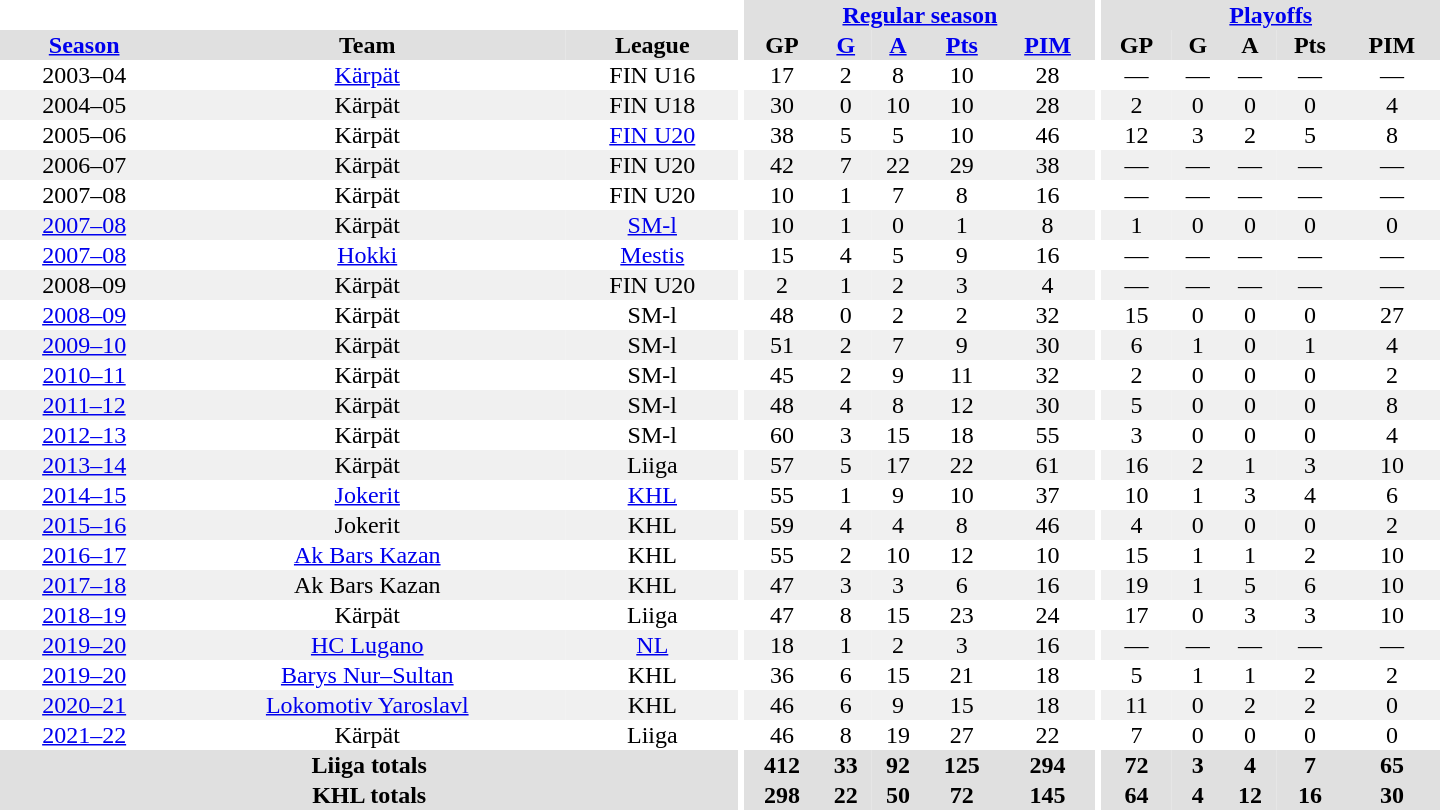<table border="0" cellpadding="1" cellspacing="0" style="text-align:center; width:60em">
<tr bgcolor="#e0e0e0">
<th colspan="3"  bgcolor="#ffffff"></th>
<th rowspan="100" bgcolor="#ffffff"></th>
<th colspan="5"><a href='#'>Regular season</a></th>
<th rowspan="100" bgcolor="#ffffff"></th>
<th colspan="5"><a href='#'>Playoffs</a></th>
</tr>
<tr bgcolor="#e0e0e0">
<th><a href='#'>Season</a></th>
<th>Team</th>
<th>League</th>
<th>GP</th>
<th><a href='#'>G</a></th>
<th><a href='#'>A</a></th>
<th><a href='#'>Pts</a></th>
<th><a href='#'>PIM</a></th>
<th>GP</th>
<th>G</th>
<th>A</th>
<th>Pts</th>
<th>PIM</th>
</tr>
<tr>
<td>2003–04</td>
<td><a href='#'>Kärpät</a></td>
<td>FIN U16</td>
<td>17</td>
<td>2</td>
<td>8</td>
<td>10</td>
<td>28</td>
<td>—</td>
<td>—</td>
<td>—</td>
<td>—</td>
<td>—</td>
</tr>
<tr bgcolor="#f0f0f0">
<td>2004–05</td>
<td>Kärpät</td>
<td>FIN U18</td>
<td>30</td>
<td>0</td>
<td>10</td>
<td>10</td>
<td>28</td>
<td>2</td>
<td>0</td>
<td>0</td>
<td>0</td>
<td>4</td>
</tr>
<tr>
<td>2005–06</td>
<td>Kärpät</td>
<td><a href='#'>FIN U20</a></td>
<td>38</td>
<td>5</td>
<td>5</td>
<td>10</td>
<td>46</td>
<td>12</td>
<td>3</td>
<td>2</td>
<td>5</td>
<td>8</td>
</tr>
<tr bgcolor="#f0f0f0">
<td>2006–07</td>
<td>Kärpät</td>
<td>FIN U20</td>
<td>42</td>
<td>7</td>
<td>22</td>
<td>29</td>
<td>38</td>
<td>—</td>
<td>—</td>
<td>—</td>
<td>—</td>
<td>—</td>
</tr>
<tr>
<td>2007–08</td>
<td>Kärpät</td>
<td>FIN U20</td>
<td>10</td>
<td>1</td>
<td>7</td>
<td>8</td>
<td>16</td>
<td>—</td>
<td>—</td>
<td>—</td>
<td>—</td>
<td>—</td>
</tr>
<tr bgcolor="#f0f0f0">
<td><a href='#'>2007–08</a></td>
<td>Kärpät</td>
<td><a href='#'>SM-l</a></td>
<td>10</td>
<td>1</td>
<td>0</td>
<td>1</td>
<td>8</td>
<td>1</td>
<td>0</td>
<td>0</td>
<td>0</td>
<td>0</td>
</tr>
<tr>
<td><a href='#'>2007–08</a></td>
<td><a href='#'>Hokki</a></td>
<td><a href='#'>Mestis</a></td>
<td>15</td>
<td>4</td>
<td>5</td>
<td>9</td>
<td>16</td>
<td>—</td>
<td>—</td>
<td>—</td>
<td>—</td>
<td>—</td>
</tr>
<tr bgcolor="#f0f0f0">
<td>2008–09</td>
<td>Kärpät</td>
<td>FIN U20</td>
<td>2</td>
<td>1</td>
<td>2</td>
<td>3</td>
<td>4</td>
<td>—</td>
<td>—</td>
<td>—</td>
<td>—</td>
<td>—</td>
</tr>
<tr>
<td><a href='#'>2008–09</a></td>
<td>Kärpät</td>
<td>SM-l</td>
<td>48</td>
<td>0</td>
<td>2</td>
<td>2</td>
<td>32</td>
<td>15</td>
<td>0</td>
<td>0</td>
<td>0</td>
<td>27</td>
</tr>
<tr bgcolor="#f0f0f0">
<td><a href='#'>2009–10</a></td>
<td>Kärpät</td>
<td>SM-l</td>
<td>51</td>
<td>2</td>
<td>7</td>
<td>9</td>
<td>30</td>
<td>6</td>
<td>1</td>
<td>0</td>
<td>1</td>
<td>4</td>
</tr>
<tr>
<td><a href='#'>2010–11</a></td>
<td>Kärpät</td>
<td>SM-l</td>
<td>45</td>
<td>2</td>
<td>9</td>
<td>11</td>
<td>32</td>
<td>2</td>
<td>0</td>
<td>0</td>
<td>0</td>
<td>2</td>
</tr>
<tr bgcolor="#f0f0f0">
<td><a href='#'>2011–12</a></td>
<td>Kärpät</td>
<td>SM-l</td>
<td>48</td>
<td>4</td>
<td>8</td>
<td>12</td>
<td>30</td>
<td>5</td>
<td>0</td>
<td>0</td>
<td>0</td>
<td>8</td>
</tr>
<tr>
<td><a href='#'>2012–13</a></td>
<td>Kärpät</td>
<td>SM-l</td>
<td>60</td>
<td>3</td>
<td>15</td>
<td>18</td>
<td>55</td>
<td>3</td>
<td>0</td>
<td>0</td>
<td>0</td>
<td>4</td>
</tr>
<tr bgcolor="#f0f0f0">
<td><a href='#'>2013–14</a></td>
<td>Kärpät</td>
<td>Liiga</td>
<td>57</td>
<td>5</td>
<td>17</td>
<td>22</td>
<td>61</td>
<td>16</td>
<td>2</td>
<td>1</td>
<td>3</td>
<td>10</td>
</tr>
<tr>
<td><a href='#'>2014–15</a></td>
<td><a href='#'>Jokerit</a></td>
<td><a href='#'>KHL</a></td>
<td>55</td>
<td>1</td>
<td>9</td>
<td>10</td>
<td>37</td>
<td>10</td>
<td>1</td>
<td>3</td>
<td>4</td>
<td>6</td>
</tr>
<tr bgcolor="#f0f0f0">
<td><a href='#'>2015–16</a></td>
<td>Jokerit</td>
<td>KHL</td>
<td>59</td>
<td>4</td>
<td>4</td>
<td>8</td>
<td>46</td>
<td>4</td>
<td>0</td>
<td>0</td>
<td>0</td>
<td>2</td>
</tr>
<tr>
<td><a href='#'>2016–17</a></td>
<td><a href='#'>Ak Bars Kazan</a></td>
<td>KHL</td>
<td>55</td>
<td>2</td>
<td>10</td>
<td>12</td>
<td>10</td>
<td>15</td>
<td>1</td>
<td>1</td>
<td>2</td>
<td>10</td>
</tr>
<tr bgcolor="#f0f0f0">
<td><a href='#'>2017–18</a></td>
<td>Ak Bars Kazan</td>
<td>KHL</td>
<td>47</td>
<td>3</td>
<td>3</td>
<td>6</td>
<td>16</td>
<td>19</td>
<td>1</td>
<td>5</td>
<td>6</td>
<td>10</td>
</tr>
<tr>
<td><a href='#'>2018–19</a></td>
<td>Kärpät</td>
<td>Liiga</td>
<td>47</td>
<td>8</td>
<td>15</td>
<td>23</td>
<td>24</td>
<td>17</td>
<td>0</td>
<td>3</td>
<td>3</td>
<td>10</td>
</tr>
<tr bgcolor="#f0f0f0">
<td><a href='#'>2019–20</a></td>
<td><a href='#'>HC Lugano</a></td>
<td><a href='#'>NL</a></td>
<td>18</td>
<td>1</td>
<td>2</td>
<td>3</td>
<td>16</td>
<td>—</td>
<td>—</td>
<td>—</td>
<td>—</td>
<td>—</td>
</tr>
<tr>
<td><a href='#'>2019–20</a></td>
<td><a href='#'>Barys Nur–Sultan</a></td>
<td>KHL</td>
<td>36</td>
<td>6</td>
<td>15</td>
<td>21</td>
<td>18</td>
<td>5</td>
<td>1</td>
<td>1</td>
<td>2</td>
<td>2</td>
</tr>
<tr bgcolor="#f0f0f0">
<td><a href='#'>2020–21</a></td>
<td><a href='#'>Lokomotiv Yaroslavl</a></td>
<td>KHL</td>
<td>46</td>
<td>6</td>
<td>9</td>
<td>15</td>
<td>18</td>
<td>11</td>
<td>0</td>
<td>2</td>
<td>2</td>
<td>0</td>
</tr>
<tr>
<td><a href='#'>2021–22</a></td>
<td>Kärpät</td>
<td>Liiga</td>
<td>46</td>
<td>8</td>
<td>19</td>
<td>27</td>
<td>22</td>
<td>7</td>
<td>0</td>
<td>0</td>
<td>0</td>
<td>0</td>
</tr>
<tr bgcolor="#e0e0e0">
<th colspan="3">Liiga totals</th>
<th>412</th>
<th>33</th>
<th>92</th>
<th>125</th>
<th>294</th>
<th>72</th>
<th>3</th>
<th>4</th>
<th>7</th>
<th>65</th>
</tr>
<tr bgcolor="#e0e0e0">
<th colspan="3">KHL totals</th>
<th>298</th>
<th>22</th>
<th>50</th>
<th>72</th>
<th>145</th>
<th>64</th>
<th>4</th>
<th>12</th>
<th>16</th>
<th>30</th>
</tr>
</table>
